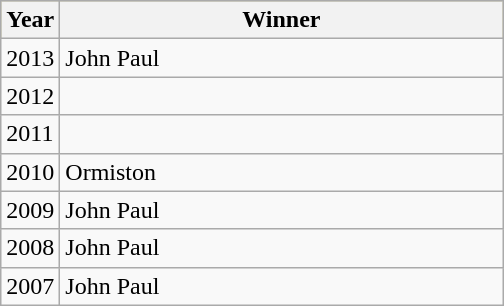<table class="wikitable">
<tr bgcolor=#bdb76b>
<th style="width:2em;">Year</th>
<th style="width:18em;">Winner</th>
</tr>
<tr>
<td>2013</td>
<td>John Paul</td>
</tr>
<tr>
<td>2012</td>
<td></td>
</tr>
<tr>
<td>2011</td>
<td></td>
</tr>
<tr>
<td>2010</td>
<td>Ormiston</td>
</tr>
<tr>
<td>2009</td>
<td>John Paul</td>
</tr>
<tr>
<td>2008</td>
<td>John Paul</td>
</tr>
<tr>
<td>2007</td>
<td>John Paul</td>
</tr>
</table>
